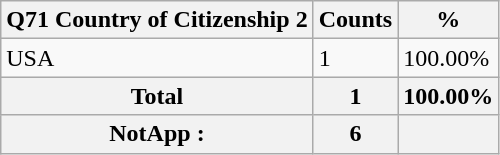<table class="wikitable sortable">
<tr>
<th>Q71 Country of Citizenship 2</th>
<th>Counts</th>
<th>%</th>
</tr>
<tr>
<td>USA</td>
<td>1</td>
<td>100.00%</td>
</tr>
<tr>
<th>Total</th>
<th>1</th>
<th>100.00%</th>
</tr>
<tr>
<th>NotApp :</th>
<th>6</th>
<th></th>
</tr>
</table>
